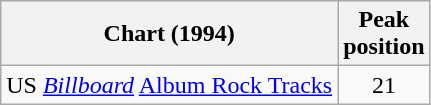<table class="wikitable sortable">
<tr>
<th>Chart (1994)</th>
<th>Peak<br>position</th>
</tr>
<tr>
<td>US <em><a href='#'>Billboard</a></em> <a href='#'>Album Rock Tracks</a></td>
<td align=center>21</td>
</tr>
</table>
